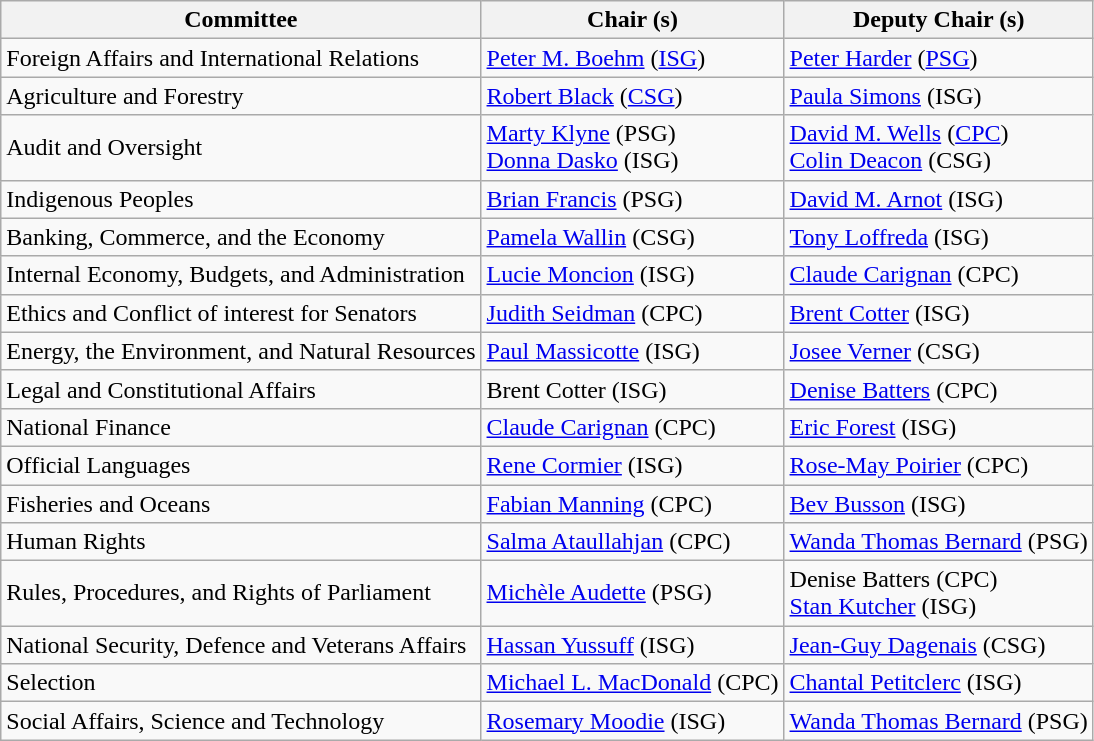<table class="wikitable">
<tr>
<th>Committee</th>
<th>Chair (s)</th>
<th>Deputy Chair (s)</th>
</tr>
<tr>
<td>Foreign Affairs and International Relations</td>
<td><a href='#'>Peter M. Boehm</a> (<a href='#'>ISG</a>)</td>
<td><a href='#'>Peter Harder</a> (<a href='#'>PSG</a>)</td>
</tr>
<tr>
<td>Agriculture and Forestry</td>
<td><a href='#'>Robert Black</a> (<a href='#'>CSG</a>)</td>
<td><a href='#'>Paula Simons</a> (ISG)</td>
</tr>
<tr>
<td>Audit and Oversight</td>
<td><a href='#'>Marty Klyne</a> (PSG)<br><a href='#'>Donna Dasko</a> (ISG)</td>
<td><a href='#'>David M. Wells</a> (<a href='#'>CPC</a>)<br><a href='#'>Colin Deacon</a> (CSG)</td>
</tr>
<tr>
<td>Indigenous Peoples</td>
<td><a href='#'>Brian Francis</a> (PSG)</td>
<td><a href='#'>David M. Arnot</a> (ISG)</td>
</tr>
<tr>
<td>Banking, Commerce, and the Economy</td>
<td><a href='#'>Pamela Wallin</a> (CSG)</td>
<td><a href='#'>Tony Loffreda</a> (ISG)</td>
</tr>
<tr>
<td>Internal Economy, Budgets, and Administration</td>
<td><a href='#'>Lucie Moncion</a> (ISG)</td>
<td><a href='#'>Claude Carignan</a> (CPC)</td>
</tr>
<tr>
<td>Ethics and Conflict of interest for Senators</td>
<td><a href='#'>Judith Seidman</a> (CPC)</td>
<td><a href='#'>Brent Cotter</a> (ISG)</td>
</tr>
<tr>
<td>Energy, the Environment, and Natural Resources</td>
<td><a href='#'>Paul Massicotte</a> (ISG)</td>
<td><a href='#'>Josee Verner</a> (CSG)</td>
</tr>
<tr>
<td>Legal and Constitutional Affairs</td>
<td>Brent Cotter (ISG)</td>
<td><a href='#'>Denise Batters</a> (CPC)</td>
</tr>
<tr>
<td>National Finance</td>
<td><a href='#'>Claude Carignan</a> (CPC)</td>
<td><a href='#'>Eric Forest</a> (ISG)</td>
</tr>
<tr>
<td>Official Languages</td>
<td><a href='#'>Rene Cormier</a> (ISG)</td>
<td><a href='#'>Rose-May Poirier</a> (CPC)</td>
</tr>
<tr>
<td>Fisheries and Oceans</td>
<td><a href='#'>Fabian Manning</a> (CPC)</td>
<td><a href='#'>Bev Busson</a> (ISG)</td>
</tr>
<tr>
<td>Human Rights</td>
<td><a href='#'>Salma Ataullahjan</a> (CPC)</td>
<td><a href='#'>Wanda Thomas Bernard</a> (PSG)</td>
</tr>
<tr>
<td>Rules, Procedures, and Rights of Parliament</td>
<td><a href='#'>Michèle Audette</a> (PSG)</td>
<td>Denise Batters (CPC)<br><a href='#'>Stan Kutcher</a> (ISG)</td>
</tr>
<tr>
<td>National Security, Defence and Veterans Affairs</td>
<td><a href='#'>Hassan Yussuff</a> (ISG)</td>
<td><a href='#'>Jean-Guy Dagenais</a> (CSG)</td>
</tr>
<tr>
<td>Selection</td>
<td><a href='#'>Michael L. MacDonald</a> (CPC)</td>
<td><a href='#'>Chantal Petitclerc</a> (ISG)</td>
</tr>
<tr>
<td>Social Affairs, Science and Technology</td>
<td><a href='#'>Rosemary Moodie</a> (ISG)</td>
<td><a href='#'>Wanda Thomas Bernard</a> (PSG)</td>
</tr>
</table>
